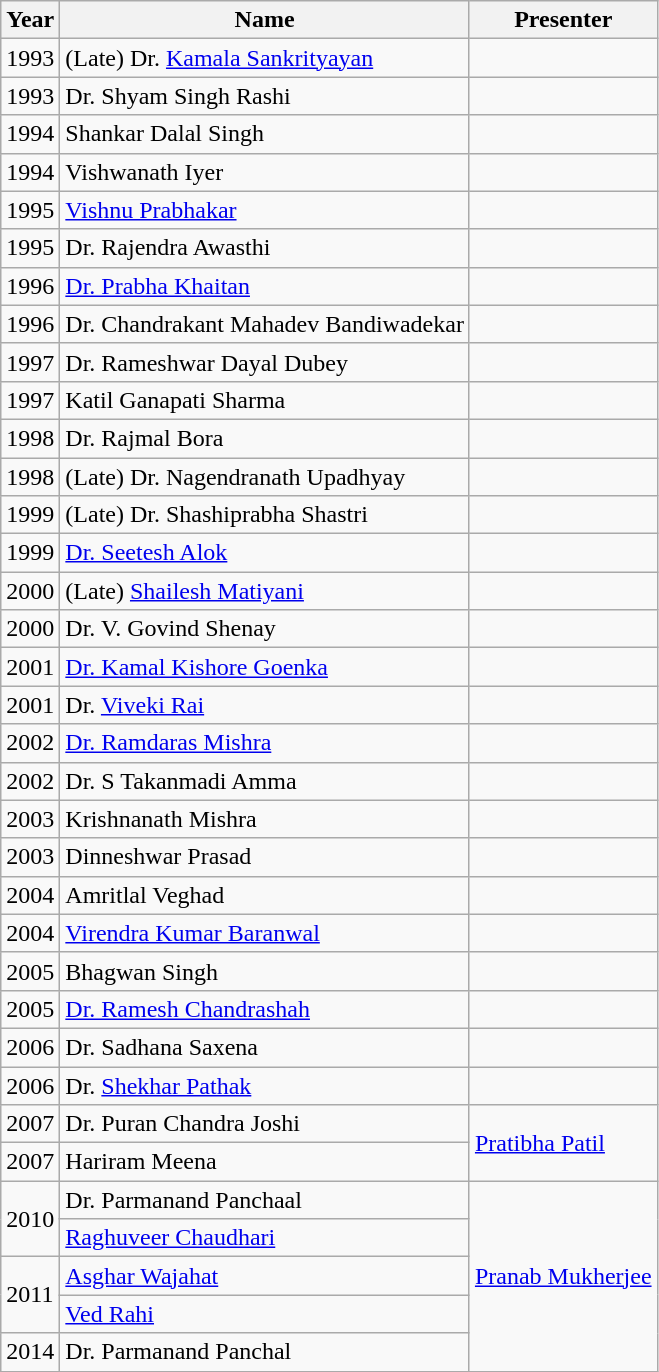<table class="wikitable">
<tr>
<th>Year</th>
<th>Name</th>
<th>Presenter</th>
</tr>
<tr>
<td>1993</td>
<td>(Late) Dr. <a href='#'>Kamala Sankrityayan</a></td>
<td></td>
</tr>
<tr>
<td>1993</td>
<td>Dr. Shyam Singh Rashi</td>
<td></td>
</tr>
<tr>
<td>1994</td>
<td>Shankar Dalal Singh</td>
<td></td>
</tr>
<tr>
<td>1994</td>
<td>Vishwanath Iyer</td>
<td></td>
</tr>
<tr>
<td>1995</td>
<td><a href='#'>Vishnu Prabhakar</a></td>
<td></td>
</tr>
<tr>
<td>1995</td>
<td>Dr. Rajendra Awasthi</td>
<td></td>
</tr>
<tr>
<td>1996</td>
<td><a href='#'>Dr. Prabha Khaitan</a></td>
<td></td>
</tr>
<tr>
<td>1996</td>
<td>Dr. Chandrakant Mahadev Bandiwadekar</td>
<td></td>
</tr>
<tr>
<td>1997</td>
<td>Dr. Rameshwar Dayal Dubey</td>
<td></td>
</tr>
<tr>
<td>1997</td>
<td>Katil Ganapati Sharma</td>
<td></td>
</tr>
<tr>
<td>1998</td>
<td>Dr. Rajmal Bora</td>
<td></td>
</tr>
<tr>
<td>1998</td>
<td>(Late) Dr. Nagendranath Upadhyay</td>
<td></td>
</tr>
<tr>
<td>1999</td>
<td>(Late) Dr. Shashiprabha Shastri</td>
<td></td>
</tr>
<tr>
<td>1999</td>
<td><a href='#'>Dr. Seetesh Alok</a></td>
<td></td>
</tr>
<tr>
<td>2000</td>
<td>(Late) <a href='#'>Shailesh Matiyani</a></td>
<td></td>
</tr>
<tr>
<td>2000</td>
<td>Dr. V. Govind Shenay</td>
<td></td>
</tr>
<tr>
<td>2001</td>
<td><a href='#'>Dr. Kamal Kishore Goenka</a></td>
<td></td>
</tr>
<tr>
<td>2001</td>
<td>Dr. <a href='#'>Viveki Rai</a></td>
<td></td>
</tr>
<tr>
<td>2002</td>
<td><a href='#'>Dr. Ramdaras Mishra</a></td>
<td></td>
</tr>
<tr>
<td>2002</td>
<td>Dr. S Takanmadi Amma</td>
<td></td>
</tr>
<tr>
<td>2003</td>
<td>Krishnanath Mishra</td>
<td></td>
</tr>
<tr>
<td>2003</td>
<td>Dinneshwar Prasad</td>
<td></td>
</tr>
<tr>
<td>2004</td>
<td>Amritlal Veghad</td>
<td></td>
</tr>
<tr>
<td>2004</td>
<td><a href='#'>Virendra Kumar Baranwal</a></td>
<td></td>
</tr>
<tr>
<td>2005</td>
<td>Bhagwan Singh</td>
<td></td>
</tr>
<tr>
<td>2005</td>
<td><a href='#'>Dr. Ramesh Chandrashah</a></td>
<td></td>
</tr>
<tr>
<td>2006</td>
<td>Dr. Sadhana Saxena</td>
<td></td>
</tr>
<tr>
<td>2006</td>
<td>Dr. <a href='#'>Shekhar Pathak</a></td>
<td></td>
</tr>
<tr>
<td>2007</td>
<td>Dr. Puran Chandra Joshi</td>
<td rowspan="2"><a href='#'>Pratibha Patil</a></td>
</tr>
<tr>
<td>2007</td>
<td>Hariram Meena</td>
</tr>
<tr>
<td rowspan="2">2010</td>
<td>Dr. Parmanand Panchaal</td>
<td rowspan="6"><a href='#'>Pranab Mukherjee</a></td>
</tr>
<tr>
<td><a href='#'>Raghuveer Chaudhari</a></td>
</tr>
<tr>
<td rowspan="2">2011</td>
<td><a href='#'>Asghar Wajahat</a></td>
</tr>
<tr>
<td><a href='#'>Ved Rahi</a></td>
</tr>
<tr>
<td>2014</td>
<td>Dr. Parmanand Panchal</td>
</tr>
<tr>
</tr>
</table>
